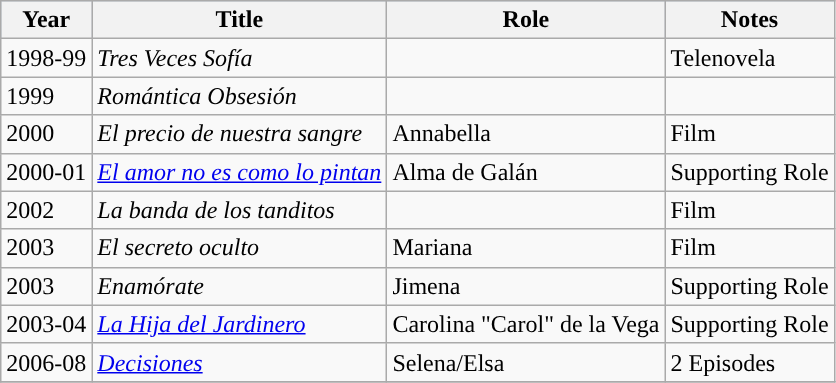<table class="wikitable">
<tr style="background:#b0c4de;">
<th>Year</th>
<th>Title</th>
<th>Role</th>
<th>Notes</th>
</tr>
<tr>
<td>1998-99</td>
<td><em>Tres Veces Sofía</em></td>
<td></td>
<td>Telenovela</td>
</tr>
<tr>
<td>1999</td>
<td><em>Romántica Obsesión</em></td>
<td></td>
<td></td>
</tr>
<tr>
<td>2000</td>
<td><em>El precio de nuestra sangre </em></td>
<td>Annabella</td>
<td>Film</td>
</tr>
<tr>
<td>2000-01</td>
<td><em><a href='#'>El amor no es como lo pintan</a></em></td>
<td>Alma de Galán</td>
<td>Supporting Role</td>
</tr>
<tr>
<td>2002</td>
<td><em>La banda de los tanditos</em></td>
<td></td>
<td>Film</td>
</tr>
<tr>
<td>2003</td>
<td><em>El secreto oculto</em></td>
<td>Mariana</td>
<td>Film</td>
</tr>
<tr>
<td>2003</td>
<td><em>Enamórate</em></td>
<td>Jimena</td>
<td>Supporting Role</td>
</tr>
<tr>
<td>2003-04</td>
<td><em><a href='#'>La Hija del Jardinero</a></em></td>
<td>Carolina "Carol" de la Vega</td>
<td>Supporting Role</td>
</tr>
<tr>
<td>2006-08</td>
<td><em><a href='#'>Decisiones</a></em></td>
<td>Selena/Elsa</td>
<td>2 Episodes</td>
</tr>
<tr>
</tr>
</table>
